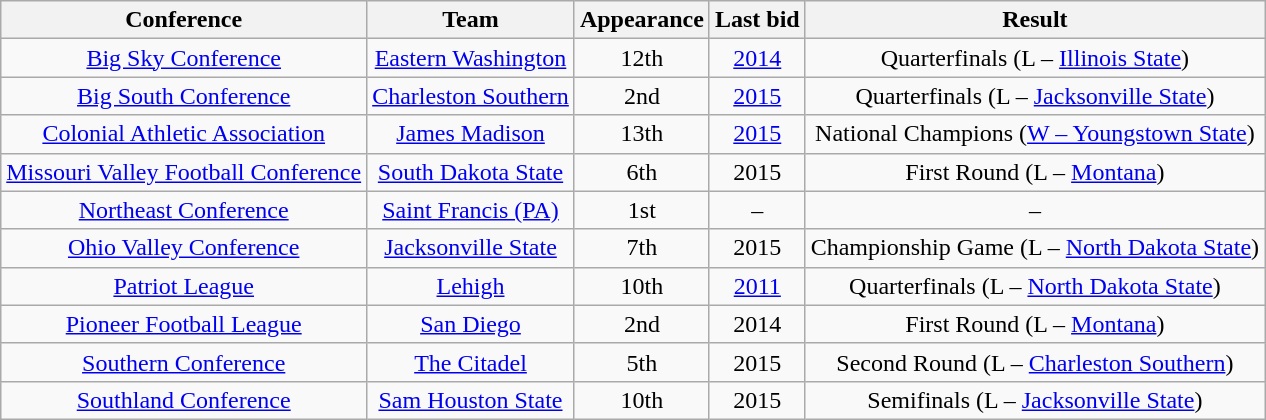<table class="wikitable sortable" style="text-align: center;">
<tr>
<th>Conference</th>
<th>Team</th>
<th data-sort-type="number">Appearance</th>
<th>Last bid</th>
<th>Result</th>
</tr>
<tr>
<td><a href='#'>Big Sky Conference</a></td>
<td><a href='#'>Eastern Washington</a></td>
<td>12th</td>
<td><a href='#'>2014</a></td>
<td>Quarterfinals (L – <a href='#'>Illinois State</a>)</td>
</tr>
<tr>
<td><a href='#'>Big South Conference</a></td>
<td><a href='#'>Charleston Southern</a></td>
<td>2nd</td>
<td><a href='#'>2015</a></td>
<td>Quarterfinals (L – <a href='#'>Jacksonville State</a>)</td>
</tr>
<tr>
<td><a href='#'>Colonial Athletic Association</a></td>
<td><a href='#'>James Madison</a></td>
<td>13th</td>
<td><a href='#'>2015</a></td>
<td>National Champions (<a href='#'>W – Youngstown State</a>)</td>
</tr>
<tr>
<td><a href='#'>Missouri Valley Football Conference</a></td>
<td><a href='#'>South Dakota State</a></td>
<td>6th</td>
<td>2015</td>
<td>First Round (L – <a href='#'>Montana</a>)</td>
</tr>
<tr>
<td><a href='#'>Northeast Conference</a></td>
<td><a href='#'>Saint Francis (PA)</a></td>
<td>1st</td>
<td>–</td>
<td>–</td>
</tr>
<tr>
<td><a href='#'>Ohio Valley Conference</a></td>
<td><a href='#'>Jacksonville State</a></td>
<td>7th</td>
<td>2015</td>
<td>Championship Game (L – <a href='#'>North Dakota State</a>)</td>
</tr>
<tr>
<td><a href='#'>Patriot League</a></td>
<td><a href='#'>Lehigh</a></td>
<td>10th</td>
<td><a href='#'>2011</a></td>
<td>Quarterfinals (L – <a href='#'>North Dakota State</a>)</td>
</tr>
<tr>
<td><a href='#'>Pioneer Football League</a></td>
<td><a href='#'>San Diego</a></td>
<td>2nd</td>
<td>2014</td>
<td>First Round (L – <a href='#'>Montana</a>)</td>
</tr>
<tr>
<td><a href='#'>Southern Conference</a></td>
<td><a href='#'>The Citadel</a></td>
<td>5th</td>
<td>2015</td>
<td>Second Round (L – <a href='#'>Charleston Southern</a>)</td>
</tr>
<tr>
<td><a href='#'>Southland Conference</a></td>
<td><a href='#'>Sam Houston State</a></td>
<td>10th</td>
<td>2015</td>
<td>Semifinals (L – <a href='#'>Jacksonville State</a>)</td>
</tr>
</table>
